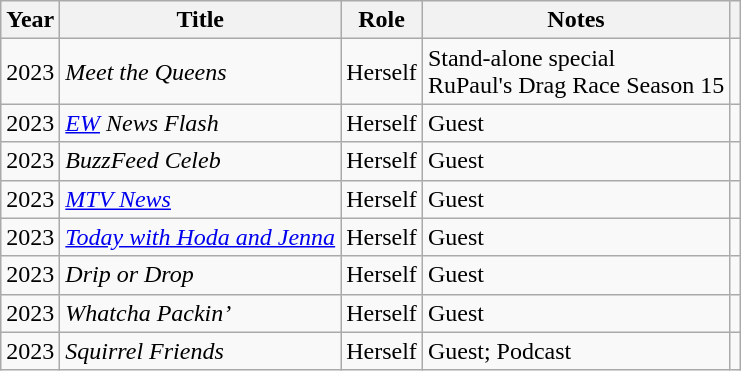<table class="wikitable">
<tr>
<th>Year</th>
<th>Title</th>
<th>Role</th>
<th>Notes</th>
<th style="text-align: center;" class="unsortable"></th>
</tr>
<tr>
<td>2023</td>
<td><em>Meet the Queens</em></td>
<td>Herself</td>
<td>Stand-alone special<br>RuPaul's Drag Race Season 15</td>
<td style="text-align: center;"></td>
</tr>
<tr>
<td>2023</td>
<td><em><a href='#'>EW</a> News Flash</em></td>
<td>Herself</td>
<td>Guest</td>
<td style="text-align: center;"></td>
</tr>
<tr>
<td>2023</td>
<td><em>BuzzFeed Celeb</em></td>
<td>Herself</td>
<td>Guest</td>
<td style="text-align: center;"></td>
</tr>
<tr>
<td>2023</td>
<td><em><a href='#'>MTV News</a></em></td>
<td>Herself</td>
<td>Guest</td>
<td style="text-align: center;"></td>
</tr>
<tr>
<td>2023</td>
<td><em><a href='#'>Today with Hoda and Jenna</a></em></td>
<td>Herself</td>
<td>Guest</td>
<td style="text-align: center;"></td>
</tr>
<tr>
<td>2023</td>
<td><em>Drip or Drop</em></td>
<td>Herself</td>
<td>Guest</td>
<td style="text-align: center;"></td>
</tr>
<tr>
<td>2023</td>
<td><em>Whatcha Packin’</em></td>
<td>Herself</td>
<td>Guest</td>
<td style="text-align: center;"></td>
</tr>
<tr>
<td>2023</td>
<td><em>Squirrel Friends</em></td>
<td>Herself</td>
<td>Guest; Podcast</td>
<td style="text-align: center;"></td>
</tr>
</table>
